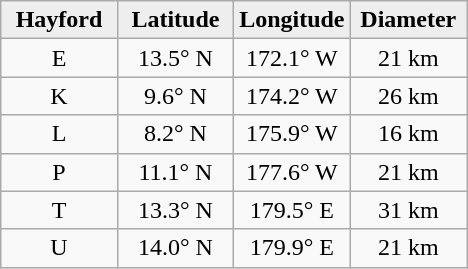<table class="wikitable">
<tr>
<th width="25%" style="background:#eeeeee;">Hayford</th>
<th width="25%" style="background:#eeeeee;">Latitude</th>
<th width="25%" style="background:#eeeeee;">Longitude</th>
<th width="25%" style="background:#eeeeee;">Diameter</th>
</tr>
<tr>
<td align="center">E</td>
<td align="center">13.5° N</td>
<td align="center">172.1° W</td>
<td align="center">21 km</td>
</tr>
<tr>
<td align="center">K</td>
<td align="center">9.6° N</td>
<td align="center">174.2° W</td>
<td align="center">26 km</td>
</tr>
<tr>
<td align="center">L</td>
<td align="center">8.2° N</td>
<td align="center">175.9° W</td>
<td align="center">16 km</td>
</tr>
<tr>
<td align="center">P</td>
<td align="center">11.1° N</td>
<td align="center">177.6° W</td>
<td align="center">21 km</td>
</tr>
<tr>
<td align="center">T</td>
<td align="center">13.3° N</td>
<td align="center">179.5° E</td>
<td align="center">31 km</td>
</tr>
<tr>
<td align="center">U</td>
<td align="center">14.0° N</td>
<td align="center">179.9° E</td>
<td align="center">21 km</td>
</tr>
</table>
